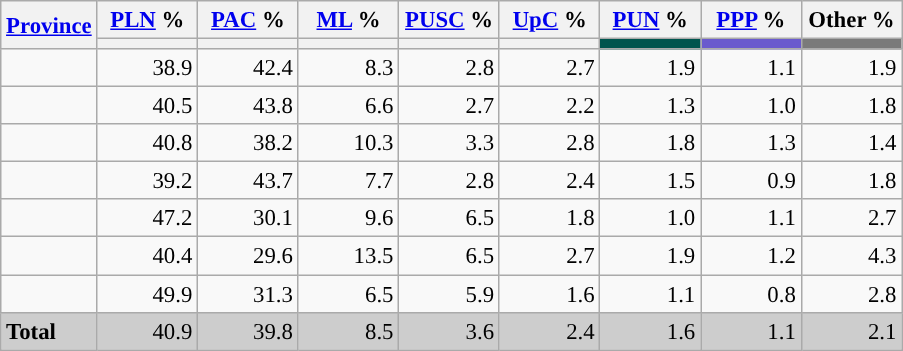<table class="wikitable sortable" style="text-align:right; font-size:95%;">
<tr>
<th rowspan=2><a href='#'>Province</a></th>
<th width=60px><a href='#'>PLN</a> %</th>
<th width=60px><a href='#'>PAC</a> %</th>
<th width=60px><a href='#'>ML</a> %</th>
<th width=60px><a href='#'>PUSC</a> %</th>
<th width=60px><a href='#'>UpC</a> %</th>
<th width=60px><a href='#'>PUN</a> %</th>
<th width=60px><a href='#'>PPP</a> %</th>
<th width=60px>Other %</th>
</tr>
<tr>
<th style="background:"></th>
<th style="background:"></th>
<th style="background:"></th>
<th style="background:"></th>
<th style="background:"></th>
<th style="background:#00554E"></th>
<th style="background:slateblue"></th>
<th style="background:#7a7a7a"></th>
</tr>
<tr>
<td align="left"></td>
<td>38.9</td>
<td style="background:">42.4</td>
<td>8.3</td>
<td>2.8</td>
<td>2.7</td>
<td>1.9</td>
<td>1.1</td>
<td>1.9</td>
</tr>
<tr>
<td align="left"></td>
<td>40.5</td>
<td style="background:">43.8</td>
<td>6.6</td>
<td>2.7</td>
<td>2.2</td>
<td>1.3</td>
<td>1.0</td>
<td>1.8</td>
</tr>
<tr>
<td align="left"></td>
<td style="background:">40.8</td>
<td>38.2</td>
<td>10.3</td>
<td>3.3</td>
<td>2.8</td>
<td>1.8</td>
<td>1.3</td>
<td>1.4</td>
</tr>
<tr>
<td align="left"></td>
<td>39.2</td>
<td style="background:">43.7</td>
<td>7.7</td>
<td>2.8</td>
<td>2.4</td>
<td>1.5</td>
<td>0.9</td>
<td>1.8</td>
</tr>
<tr>
<td align="left"></td>
<td style="background:">47.2</td>
<td>30.1</td>
<td>9.6</td>
<td>6.5</td>
<td>1.8</td>
<td>1.0</td>
<td>1.1</td>
<td>2.7</td>
</tr>
<tr>
<td align="left"></td>
<td style="background:">40.4</td>
<td>29.6</td>
<td>13.5</td>
<td>6.5</td>
<td>2.7</td>
<td>1.9</td>
<td>1.2</td>
<td>4.3</td>
</tr>
<tr>
<td align="left"></td>
<td style="background:">49.9</td>
<td>31.3</td>
<td>6.5</td>
<td>5.9</td>
<td>1.6</td>
<td>1.1</td>
<td>0.8</td>
<td>2.8</td>
</tr>
<tr style="background:#CDCDCD;">
<td align="left"><strong>Total</strong></td>
<td style="background:">40.9</td>
<td>39.8</td>
<td>8.5</td>
<td>3.6</td>
<td>2.4</td>
<td>1.6</td>
<td>1.1</td>
<td>2.1</td>
</tr>
</table>
